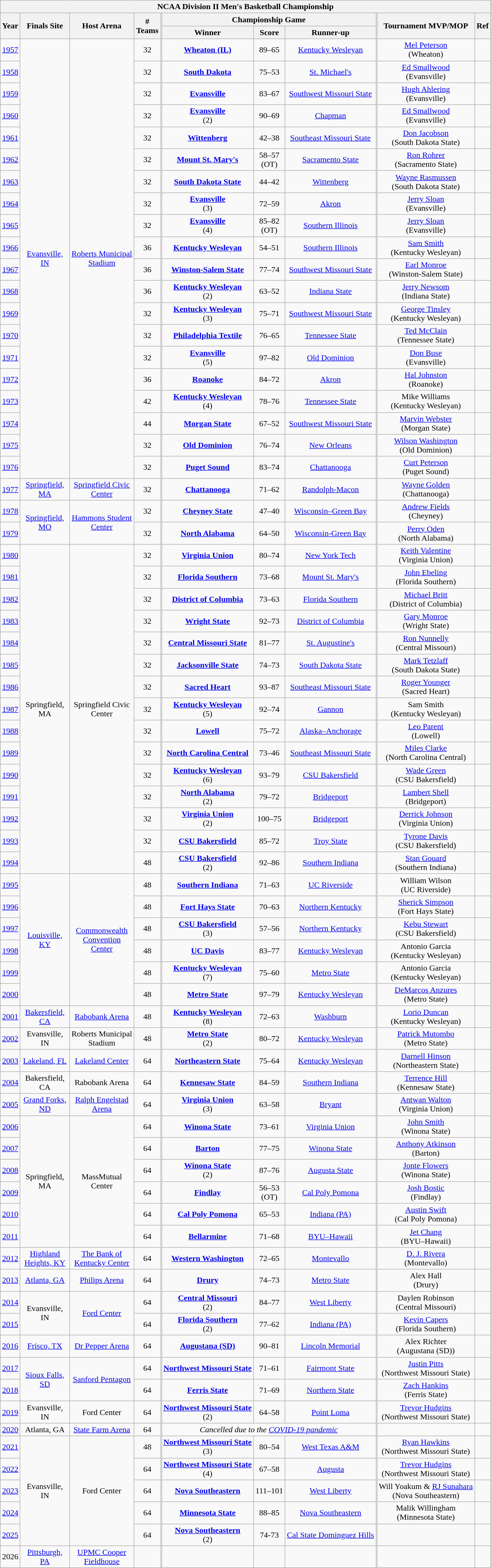<table class="wikitable" style="text-align: center">
<tr>
<th colspan=11>NCAA Division II Men's Basketball Championship</th>
</tr>
<tr>
<th rowspan=2>Year</th>
<th rowspan="2" style="width:90px;">Finals Site</th>
<th rowspan="2" style="width:120px;">Host Arena</th>
<th rowspan="2" style="width:45px;"># Teams</th>
<td rowspan="72"  style="width:1px;; padding:0;"></td>
<th colspan=3>Championship Game</th>
<td rowspan="72"  style="width:1px;; padding:0;"></td>
<th rowspan=2>Tournament MVP/MOP</th>
<th rowspan=2>Ref</th>
</tr>
<tr>
<th>Winner</th>
<th>Score</th>
<th>Runner-up</th>
</tr>
<tr>
<td><a href='#'>1957</a></td>
<td rowspan=20><a href='#'>Evansville, IN</a></td>
<td rowspan=20><a href='#'>Roberts Municipal Stadium</a></td>
<td>32</td>
<td><strong><a href='#'>Wheaton (IL)</a></strong></td>
<td>89–65</td>
<td><a href='#'>Kentucky Wesleyan</a></td>
<td><a href='#'>Mel Peterson</a><br>(Wheaton)</td>
<td></td>
</tr>
<tr>
<td><a href='#'>1958</a></td>
<td>32</td>
<td><strong><a href='#'>South Dakota</a></strong></td>
<td>75–53</td>
<td><a href='#'>St. Michael's</a></td>
<td><a href='#'>Ed Smallwood</a><br>(Evansville)</td>
<td></td>
</tr>
<tr>
<td><a href='#'>1959</a></td>
<td>32</td>
<td><strong><a href='#'>Evansville</a></strong></td>
<td>83–67</td>
<td><a href='#'>Southwest Missouri State</a></td>
<td><a href='#'>Hugh Ahlering</a><br>(Evansville)</td>
<td></td>
</tr>
<tr>
<td><a href='#'>1960</a></td>
<td>32</td>
<td><strong><a href='#'>Evansville</a></strong><br>(2)</td>
<td>90–69</td>
<td><a href='#'>Chapman</a></td>
<td><a href='#'>Ed Smallwood</a><br>(Evansville)</td>
<td></td>
</tr>
<tr>
<td><a href='#'>1961</a></td>
<td>32</td>
<td><strong><a href='#'>Wittenberg</a></strong></td>
<td>42–38</td>
<td><a href='#'>Southeast Missouri State</a></td>
<td><a href='#'>Don Jacobson</a><br>(South Dakota State)</td>
<td></td>
</tr>
<tr>
<td><a href='#'>1962</a></td>
<td>32</td>
<td><strong><a href='#'>Mount St. Mary's</a></strong></td>
<td>58–57<br>(OT)</td>
<td><a href='#'>Sacramento State</a></td>
<td><a href='#'>Ron Rohrer</a><br>(Sacramento State)</td>
<td></td>
</tr>
<tr>
<td><a href='#'>1963</a></td>
<td>32</td>
<td><strong><a href='#'>South Dakota State</a></strong></td>
<td>44–42</td>
<td><a href='#'>Wittenberg</a></td>
<td><a href='#'>Wayne Rasmussen</a><br>(South Dakota State)</td>
<td></td>
</tr>
<tr>
<td><a href='#'>1964</a></td>
<td>32</td>
<td><strong><a href='#'>Evansville</a></strong><br>(3)</td>
<td>72–59</td>
<td><a href='#'>Akron</a></td>
<td><a href='#'>Jerry Sloan</a><br>(Evansville)</td>
<td></td>
</tr>
<tr>
<td><a href='#'>1965</a></td>
<td>32</td>
<td><strong><a href='#'>Evansville</a></strong><br>(4)</td>
<td>85–82<br>(OT)</td>
<td><a href='#'>Southern Illinois</a></td>
<td><a href='#'>Jerry Sloan</a><br>(Evansville)</td>
<td></td>
</tr>
<tr>
<td><a href='#'>1966</a></td>
<td>36</td>
<td><strong><a href='#'>Kentucky Wesleyan</a></strong></td>
<td>54–51</td>
<td><a href='#'>Southern Illinois</a></td>
<td><a href='#'>Sam Smith</a><br>(Kentucky Wesleyan)</td>
<td></td>
</tr>
<tr>
<td><a href='#'>1967</a></td>
<td>36</td>
<td><strong><a href='#'>Winston-Salem State</a></strong></td>
<td>77–74</td>
<td><a href='#'>Southwest Missouri State</a></td>
<td><a href='#'>Earl Monroe</a><br>(Winston-Salem State)</td>
<td></td>
</tr>
<tr>
<td><a href='#'>1968</a></td>
<td>36</td>
<td><strong><a href='#'>Kentucky Wesleyan</a></strong><br>(2)</td>
<td>63–52</td>
<td><a href='#'>Indiana State</a></td>
<td><a href='#'>Jerry Newsom</a><br>(Indiana State)</td>
<td></td>
</tr>
<tr>
<td><a href='#'>1969</a></td>
<td>32</td>
<td><strong><a href='#'>Kentucky Wesleyan</a></strong><br>(3)</td>
<td>75–71</td>
<td><a href='#'>Southwest Missouri State</a></td>
<td><a href='#'>George Tinsley</a><br>(Kentucky Wesleyan)</td>
<td></td>
</tr>
<tr>
<td><a href='#'>1970</a></td>
<td>32</td>
<td><strong><a href='#'>Philadelphia Textile</a></strong></td>
<td>76–65</td>
<td><a href='#'>Tennessee State</a></td>
<td><a href='#'>Ted McClain</a><br>(Tennessee State)</td>
<td></td>
</tr>
<tr>
<td><a href='#'>1971</a></td>
<td>32</td>
<td><strong><a href='#'>Evansville</a></strong><br>(5)</td>
<td>97–82</td>
<td><a href='#'>Old Dominion</a></td>
<td><a href='#'>Don Buse</a><br>(Evansville)</td>
<td></td>
</tr>
<tr>
<td><a href='#'>1972</a></td>
<td>36</td>
<td><strong><a href='#'>Roanoke</a></strong></td>
<td>84–72</td>
<td><a href='#'>Akron</a></td>
<td><a href='#'>Hal Johnston</a><br>(Roanoke)</td>
<td></td>
</tr>
<tr>
<td><a href='#'>1973</a></td>
<td>42</td>
<td><strong><a href='#'>Kentucky Wesleyan</a></strong><br>(4)</td>
<td>78–76</td>
<td><a href='#'>Tennessee State</a></td>
<td>Mike Williams<br>(Kentucky Wesleyan)</td>
<td></td>
</tr>
<tr>
<td><a href='#'>1974</a></td>
<td>44</td>
<td><strong><a href='#'>Morgan State</a></strong></td>
<td>67–52</td>
<td><a href='#'>Southwest Missouri State</a></td>
<td><a href='#'>Marvin Webster</a><br>(Morgan State)</td>
<td></td>
</tr>
<tr>
<td><a href='#'>1975</a></td>
<td>32</td>
<td><strong><a href='#'>Old Dominion</a></strong></td>
<td>76–74</td>
<td><a href='#'>New Orleans</a></td>
<td><a href='#'>Wilson Washington</a><br>(Old Dominion)</td>
<td></td>
</tr>
<tr>
<td><a href='#'>1976</a></td>
<td>32</td>
<td><strong><a href='#'>Puget Sound</a></strong></td>
<td>83–74</td>
<td><a href='#'>Chattanooga</a></td>
<td><a href='#'>Curt Peterson</a><br>(Puget Sound)</td>
<td></td>
</tr>
<tr>
<td><a href='#'>1977</a></td>
<td><a href='#'>Springfield, MA</a></td>
<td><a href='#'>Springfield Civic Center</a></td>
<td>32</td>
<td><strong><a href='#'>Chattanooga</a></strong></td>
<td>71–62</td>
<td><a href='#'>Randolph-Macon</a></td>
<td><a href='#'>Wayne Golden</a><br>(Chattanooga)</td>
<td></td>
</tr>
<tr>
<td><a href='#'>1978</a></td>
<td rowspan=2><a href='#'>Springfield, MO</a></td>
<td rowspan=2><a href='#'>Hammons Student Center</a></td>
<td>32</td>
<td><strong><a href='#'>Cheyney State</a></strong></td>
<td>47–40</td>
<td><a href='#'>Wisconsin–Green Bay</a></td>
<td><a href='#'>Andrew Fields</a><br>(Cheyney)</td>
<td></td>
</tr>
<tr>
<td><a href='#'>1979</a></td>
<td>32</td>
<td><strong><a href='#'>North Alabama</a></strong></td>
<td>64–50</td>
<td><a href='#'>Wisconsin-Green Bay</a></td>
<td><a href='#'>Perry Oden</a><br>(North Alabama)</td>
<td></td>
</tr>
<tr>
<td><a href='#'>1980</a></td>
<td rowspan=15>Springfield, MA</td>
<td rowspan=15>Springfield Civic Center</td>
<td>32</td>
<td><strong><a href='#'>Virginia Union</a></strong></td>
<td>80–74</td>
<td><a href='#'>New York Tech</a></td>
<td><a href='#'>Keith Valentine</a><br>(Virginia Union)</td>
<td></td>
</tr>
<tr>
<td><a href='#'>1981</a></td>
<td>32</td>
<td><strong><a href='#'>Florida Southern</a></strong></td>
<td>73–68</td>
<td><a href='#'>Mount St. Mary's</a></td>
<td><a href='#'>John Ebeling</a><br>(Florida Southern)</td>
<td></td>
</tr>
<tr>
<td><a href='#'>1982</a></td>
<td>32</td>
<td><strong><a href='#'>District of Columbia</a></strong></td>
<td>73–63</td>
<td><a href='#'>Florida Southern</a></td>
<td><a href='#'>Michael Britt</a><br>(District of Columbia)</td>
<td></td>
</tr>
<tr>
<td><a href='#'>1983</a></td>
<td>32</td>
<td><strong><a href='#'>Wright State</a></strong></td>
<td>92–73</td>
<td><a href='#'>District of Columbia</a></td>
<td><a href='#'>Gary Monroe</a><br>(Wright State)</td>
<td></td>
</tr>
<tr>
<td><a href='#'>1984</a></td>
<td>32</td>
<td><strong><a href='#'>Central Missouri State</a></strong></td>
<td>81–77</td>
<td><a href='#'>St. Augustine's</a></td>
<td><a href='#'>Ron Nunnelly</a><br>(Central Missouri)</td>
<td></td>
</tr>
<tr>
<td><a href='#'>1985</a></td>
<td>32</td>
<td><strong><a href='#'>Jacksonville State</a></strong></td>
<td>74–73</td>
<td><a href='#'>South Dakota State</a></td>
<td><a href='#'>Mark Tetzlaff</a><br>(South Dakota State)</td>
<td></td>
</tr>
<tr>
<td><a href='#'>1986</a></td>
<td>32</td>
<td><strong><a href='#'>Sacred Heart</a></strong></td>
<td>93–87</td>
<td><a href='#'>Southeast Missouri State</a></td>
<td><a href='#'>Roger Younger</a><br>(Sacred Heart)</td>
<td></td>
</tr>
<tr>
<td><a href='#'>1987</a></td>
<td>32</td>
<td><strong><a href='#'>Kentucky Wesleyan</a></strong><br>(5)</td>
<td>92–74</td>
<td><a href='#'>Gannon</a></td>
<td>Sam Smith<br>(Kentucky Wesleyan)</td>
<td></td>
</tr>
<tr>
<td><a href='#'>1988</a></td>
<td>32</td>
<td><strong><a href='#'>Lowell</a></strong></td>
<td>75–72</td>
<td><a href='#'>Alaska–Anchorage</a></td>
<td><a href='#'>Leo Parent</a><br>(Lowell)</td>
<td></td>
</tr>
<tr>
<td><a href='#'>1989</a></td>
<td>32</td>
<td><strong><a href='#'>North Carolina Central</a></strong></td>
<td>73–46</td>
<td><a href='#'>Southeast Missouri State</a></td>
<td><a href='#'>Miles Clarke</a><br>(North Carolina Central)</td>
<td></td>
</tr>
<tr>
<td><a href='#'>1990</a></td>
<td>32</td>
<td><strong><a href='#'>Kentucky Wesleyan</a></strong><br>(6)</td>
<td>93–79</td>
<td><a href='#'>CSU Bakersfield</a></td>
<td><a href='#'>Wade Green</a><br>(CSU Bakersfield)</td>
<td></td>
</tr>
<tr>
<td><a href='#'>1991</a></td>
<td>32</td>
<td><strong><a href='#'>North Alabama</a></strong><br>(2)</td>
<td>79–72</td>
<td><a href='#'>Bridgeport</a></td>
<td><a href='#'>Lambert Shell</a><br>(Bridgeport)</td>
<td></td>
</tr>
<tr>
<td><a href='#'>1992</a></td>
<td>32</td>
<td><strong><a href='#'>Virginia Union</a></strong><br>(2)</td>
<td nowrap>100–75</td>
<td><a href='#'>Bridgeport</a></td>
<td><a href='#'>Derrick Johnson</a><br>(Virginia Union)</td>
<td></td>
</tr>
<tr>
<td><a href='#'>1993</a></td>
<td>32</td>
<td><strong><a href='#'>CSU Bakersfield</a></strong></td>
<td>85–72</td>
<td><a href='#'>Troy State</a></td>
<td><a href='#'>Tyrone Davis</a><br>(CSU Bakersfield)</td>
<td></td>
</tr>
<tr>
<td><a href='#'>1994</a></td>
<td>48</td>
<td><strong><a href='#'>CSU Bakersfield</a></strong><br>(2)</td>
<td>92–86</td>
<td><a href='#'>Southern Indiana</a></td>
<td><a href='#'>Stan Gouard</a><br>(Southern Indiana)</td>
<td></td>
</tr>
<tr>
<td><a href='#'>1995</a></td>
<td rowspan=6><a href='#'>Louisville, KY</a></td>
<td rowspan=6><a href='#'>Commonwealth Convention Center</a></td>
<td>48</td>
<td><strong><a href='#'>Southern Indiana</a></strong></td>
<td>71–63</td>
<td><a href='#'>UC Riverside</a></td>
<td>William Wilson<br>(UC Riverside)</td>
<td></td>
</tr>
<tr>
<td><a href='#'>1996</a></td>
<td>48</td>
<td><strong><a href='#'>Fort Hays State</a></strong></td>
<td>70–63</td>
<td><a href='#'>Northern Kentucky</a></td>
<td><a href='#'>Sherick Simpson</a><br>(Fort Hays State)</td>
<td></td>
</tr>
<tr>
<td><a href='#'>1997</a></td>
<td>48</td>
<td><strong><a href='#'>CSU Bakersfield</a></strong><br>(3)</td>
<td>57–56</td>
<td><a href='#'>Northern Kentucky</a></td>
<td><a href='#'>Kebu Stewart</a><br>(CSU Bakersfield)</td>
<td></td>
</tr>
<tr>
<td><a href='#'>1998</a></td>
<td>48</td>
<td><strong><a href='#'>UC Davis</a></strong></td>
<td>83–77</td>
<td><a href='#'>Kentucky Wesleyan</a></td>
<td>Antonio Garcia<br>(Kentucky Wesleyan)</td>
<td></td>
</tr>
<tr>
<td><a href='#'>1999</a></td>
<td>48</td>
<td><strong><a href='#'>Kentucky Wesleyan</a></strong><br>(7)</td>
<td>75–60</td>
<td><a href='#'>Metro State</a></td>
<td>Antonio Garcia<br>(Kentucky Wesleyan)</td>
<td></td>
</tr>
<tr>
<td><a href='#'>2000</a></td>
<td>48</td>
<td><strong><a href='#'>Metro State</a></strong></td>
<td>97–79</td>
<td><a href='#'>Kentucky Wesleyan</a></td>
<td><a href='#'>DeMarcos Anzures</a><br>(Metro State)</td>
<td></td>
</tr>
<tr>
<td><a href='#'>2001</a></td>
<td><a href='#'>Bakersfield, CA</a></td>
<td><a href='#'>Rabobank Arena</a></td>
<td>48</td>
<td><strong><a href='#'>Kentucky Wesleyan</a></strong><br>(8)</td>
<td>72–63</td>
<td><a href='#'>Washburn</a></td>
<td><a href='#'>Lorio Duncan</a><br>(Kentucky Wesleyan)</td>
<td></td>
</tr>
<tr>
<td><a href='#'>2002</a></td>
<td>Evansville, IN</td>
<td>Roberts Municipal Stadium</td>
<td>48</td>
<td><strong><a href='#'>Metro State</a></strong><br>(2)</td>
<td>80–72</td>
<td><a href='#'>Kentucky Wesleyan</a></td>
<td><a href='#'>Patrick Mutombo</a><br>(Metro State)</td>
<td></td>
</tr>
<tr>
<td><a href='#'>2003</a></td>
<td><a href='#'>Lakeland, FL</a></td>
<td><a href='#'>Lakeland Center</a></td>
<td>64</td>
<td><strong><a href='#'>Northeastern State</a></strong></td>
<td>75–64</td>
<td><a href='#'>Kentucky Wesleyan</a></td>
<td><a href='#'>Darnell Hinson</a><br>(Northeastern State)</td>
<td></td>
</tr>
<tr>
<td><a href='#'>2004</a></td>
<td>Bakersfield, CA</td>
<td>Rabobank Arena</td>
<td>64</td>
<td><strong><a href='#'>Kennesaw State</a></strong></td>
<td>84–59</td>
<td><a href='#'>Southern Indiana</a></td>
<td><a href='#'>Terrence Hill</a><br>(Kennesaw State)</td>
<td></td>
</tr>
<tr>
<td><a href='#'>2005</a></td>
<td><a href='#'>Grand Forks, ND</a></td>
<td><a href='#'>Ralph Engelstad Arena</a></td>
<td>64</td>
<td><strong><a href='#'>Virginia Union</a></strong><br>(3)</td>
<td>63–58</td>
<td><a href='#'>Bryant</a></td>
<td><a href='#'>Antwan Walton</a><br>(Virginia Union)</td>
<td></td>
</tr>
<tr>
<td><a href='#'>2006</a></td>
<td rowspan=6>Springfield, MA</td>
<td rowspan=6>MassMutual Center</td>
<td>64</td>
<td><strong><a href='#'>Winona State</a></strong></td>
<td>73–61</td>
<td><a href='#'>Virginia Union</a></td>
<td><a href='#'>John Smith</a><br>(Winona State)</td>
<td></td>
</tr>
<tr>
<td><a href='#'>2007</a></td>
<td>64</td>
<td><strong><a href='#'>Barton</a></strong></td>
<td>77–75</td>
<td><a href='#'>Winona State</a></td>
<td><a href='#'>Anthony Atkinson</a><br>(Barton)</td>
<td></td>
</tr>
<tr>
<td><a href='#'>2008</a></td>
<td>64</td>
<td><strong><a href='#'>Winona State</a></strong><br>(2)</td>
<td>87–76</td>
<td><a href='#'>Augusta State</a></td>
<td><a href='#'>Jonte Flowers</a><br>(Winona State)</td>
<td></td>
</tr>
<tr>
<td><a href='#'>2009</a></td>
<td>64</td>
<td><strong><a href='#'>Findlay</a></strong></td>
<td>56–53<br>(OT)</td>
<td><a href='#'>Cal Poly Pomona</a></td>
<td><a href='#'>Josh Bostic</a><br>(Findlay)</td>
<td></td>
</tr>
<tr>
<td><a href='#'>2010</a></td>
<td>64</td>
<td><strong><a href='#'>Cal Poly Pomona</a></strong></td>
<td>65–53</td>
<td><a href='#'>Indiana (PA)</a></td>
<td><a href='#'>Austin Swift</a><br>(Cal Poly Pomona)</td>
<td></td>
</tr>
<tr>
<td><a href='#'>2011</a></td>
<td>64</td>
<td><strong><a href='#'>Bellarmine</a></strong></td>
<td>71–68</td>
<td><a href='#'>BYU–Hawaii</a></td>
<td><a href='#'>Jet Chang</a><br>(BYU–Hawaii)</td>
<td></td>
</tr>
<tr>
<td><a href='#'>2012</a></td>
<td><a href='#'>Highland Heights, KY</a></td>
<td><a href='#'>The Bank of Kentucky Center</a></td>
<td>64</td>
<td><strong><a href='#'>Western Washington</a></strong></td>
<td>72–65</td>
<td><a href='#'>Montevallo</a></td>
<td><a href='#'>D. J. Rivera</a><br>(Montevallo)</td>
<td></td>
</tr>
<tr>
<td><a href='#'>2013</a></td>
<td><a href='#'>Atlanta, GA</a></td>
<td><a href='#'>Philips Arena</a></td>
<td>64</td>
<td><strong><a href='#'>Drury</a></strong></td>
<td>74–73</td>
<td><a href='#'>Metro State</a></td>
<td>Alex Hall<br>(Drury)</td>
<td></td>
</tr>
<tr>
<td><a href='#'>2014</a></td>
<td rowspan=2>Evansville, IN</td>
<td rowspan=2><a href='#'>Ford Center</a></td>
<td>64</td>
<td><strong><a href='#'>Central Missouri</a></strong><br>(2)</td>
<td>84–77</td>
<td><a href='#'>West Liberty</a></td>
<td>Daylen Robinson <br>(Central Missouri)</td>
<td></td>
</tr>
<tr>
<td><a href='#'>2015</a></td>
<td>64</td>
<td><strong><a href='#'>Florida Southern</a></strong><br>(2)</td>
<td>77–62</td>
<td><a href='#'>Indiana (PA)</a></td>
<td><a href='#'>Kevin Capers</a><br>(Florida Southern)</td>
<td></td>
</tr>
<tr>
<td><a href='#'>2016</a></td>
<td><a href='#'>Frisco, TX</a></td>
<td><a href='#'>Dr Pepper Arena</a></td>
<td>64</td>
<td><strong><a href='#'>Augustana (SD)</a></strong></td>
<td>90–81</td>
<td><a href='#'>Lincoln Memorial</a></td>
<td>Alex Richter<br>(Augustana (SD))</td>
<td></td>
</tr>
<tr>
<td><a href='#'>2017</a></td>
<td rowspan=2><a href='#'>Sioux Falls, SD</a></td>
<td rowspan=2><a href='#'>Sanford Pentagon</a></td>
<td>64</td>
<td><strong><a href='#'>Northwest Missouri State</a></strong></td>
<td>71–61</td>
<td><a href='#'>Fairmont State</a></td>
<td><a href='#'>Justin Pitts</a><br>(Northwest Missouri State)</td>
<td></td>
</tr>
<tr>
<td><a href='#'>2018</a></td>
<td>64</td>
<td><strong><a href='#'>Ferris State</a></strong></td>
<td>71–69</td>
<td><a href='#'>Northern State</a></td>
<td><a href='#'>Zach Hankins</a><br>(Ferris State)</td>
<td></td>
</tr>
<tr>
<td><a href='#'>2019</a></td>
<td>Evansville, IN</td>
<td>Ford Center</td>
<td>64</td>
<td><strong><a href='#'>Northwest Missouri State</a></strong><br>(2)</td>
<td>64–58</td>
<td><a href='#'>Point Loma</a></td>
<td><a href='#'>Trevor Hudgins</a> <br>(Northwest Missouri State)</td>
<td></td>
</tr>
<tr>
<td><a href='#'>2020</a></td>
<td>Atlanta, GA</td>
<td><a href='#'>State Farm Arena</a></td>
<td>64</td>
<td colspan="3" style="text-align:center;"><em>Cancelled due to the <a href='#'>COVID-19 pandemic</a></em></td>
<td></td>
<td></td>
</tr>
<tr>
<td><a href='#'>2021</a></td>
<td rowspan=5>Evansville, IN</td>
<td rowspan=5>Ford Center</td>
<td>48</td>
<td><strong><a href='#'>Northwest Missouri State</a></strong><br>(3)</td>
<td>80–54</td>
<td><a href='#'>West Texas A&M</a></td>
<td><a href='#'>Ryan Hawkins</a> <br>(Northwest Missouri State)</td>
<td></td>
</tr>
<tr>
<td><a href='#'>2022</a></td>
<td>64</td>
<td><strong><a href='#'>Northwest Missouri State</a></strong><br>(4)</td>
<td>67–58</td>
<td><a href='#'>Augusta</a></td>
<td><a href='#'>Trevor Hudgins</a><br>(Northwest Missouri State)</td>
<td></td>
</tr>
<tr>
<td><a href='#'>2023</a></td>
<td>64</td>
<td><strong><a href='#'>Nova Southeastern</a></strong></td>
<td>111–101</td>
<td><a href='#'>West Liberty</a></td>
<td>Will Yoakum & <a href='#'>RJ Sunahara</a> <br>(Nova Southeastern)</td>
<td></td>
</tr>
<tr>
<td><a href='#'>2024</a></td>
<td>64</td>
<td><strong><a href='#'>Minnesota State</a></strong></td>
<td>88–85</td>
<td><a href='#'>Nova Southeastern</a></td>
<td>Malik Willingham <br>(Minnesota State)</td>
<td></td>
</tr>
<tr>
<td><a href='#'>2025</a></td>
<td>64</td>
<td><strong><a href='#'>Nova Southeastern</a></strong><br>(2)</td>
<td>74-73</td>
<td><a href='#'>Cal State Dominguez Hills</a></td>
<td></td>
<td></td>
</tr>
<tr>
<td>2026</td>
<td><a href='#'>Pittsburgh, PA</a></td>
<td><a href='#'>UPMC Cooper Fieldhouse</a></td>
<td></td>
<td></td>
<td></td>
<td></td>
<td></td>
<td></td>
</tr>
</table>
